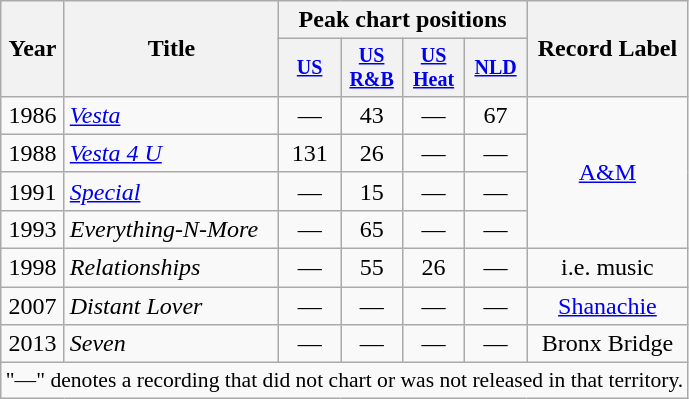<table class="wikitable" style="text-align:center;">
<tr>
<th rowspan="2">Year</th>
<th rowspan="2">Title</th>
<th colspan="4">Peak chart positions</th>
<th rowspan="2">Record Label</th>
</tr>
<tr style="font-size:smaller;">
<th width="35"><a href='#'>US</a><br></th>
<th width="35"><a href='#'>US<br>R&B</a><br></th>
<th width="35"><a href='#'>US<br>Heat</a><br></th>
<th width="35"><a href='#'>NLD</a><br></th>
</tr>
<tr>
<td>1986</td>
<td align="left"><em><a href='#'>Vesta</a></em></td>
<td>—</td>
<td>43</td>
<td>—</td>
<td>67</td>
<td rowspan="4"><a href='#'>A&M</a></td>
</tr>
<tr>
<td>1988</td>
<td align="left"><em><a href='#'>Vesta 4 U</a></em></td>
<td>131</td>
<td>26</td>
<td>—</td>
<td>—</td>
</tr>
<tr>
<td>1991</td>
<td align="left"><em><a href='#'>Special</a></em></td>
<td>—</td>
<td>15</td>
<td>—</td>
<td>—</td>
</tr>
<tr>
<td>1993</td>
<td align="left"><em>Everything-N-More</em></td>
<td>—</td>
<td>65</td>
<td>—</td>
<td>—</td>
</tr>
<tr>
<td>1998</td>
<td align="left"><em>Relationships</em></td>
<td>—</td>
<td>55</td>
<td>26</td>
<td>—</td>
<td>i.e. music</td>
</tr>
<tr>
<td>2007</td>
<td align="left"><em>Distant Lover</em></td>
<td>—</td>
<td>—</td>
<td>—</td>
<td>—</td>
<td><a href='#'>Shanachie</a></td>
</tr>
<tr>
<td>2013</td>
<td align="left"><em>Seven</em></td>
<td>—</td>
<td>—</td>
<td>—</td>
<td>—</td>
<td>Bronx Bridge</td>
</tr>
<tr>
<td colspan="15" style="font-size:90%">"—" denotes a recording that did not chart or was not released in that territory.</td>
</tr>
</table>
